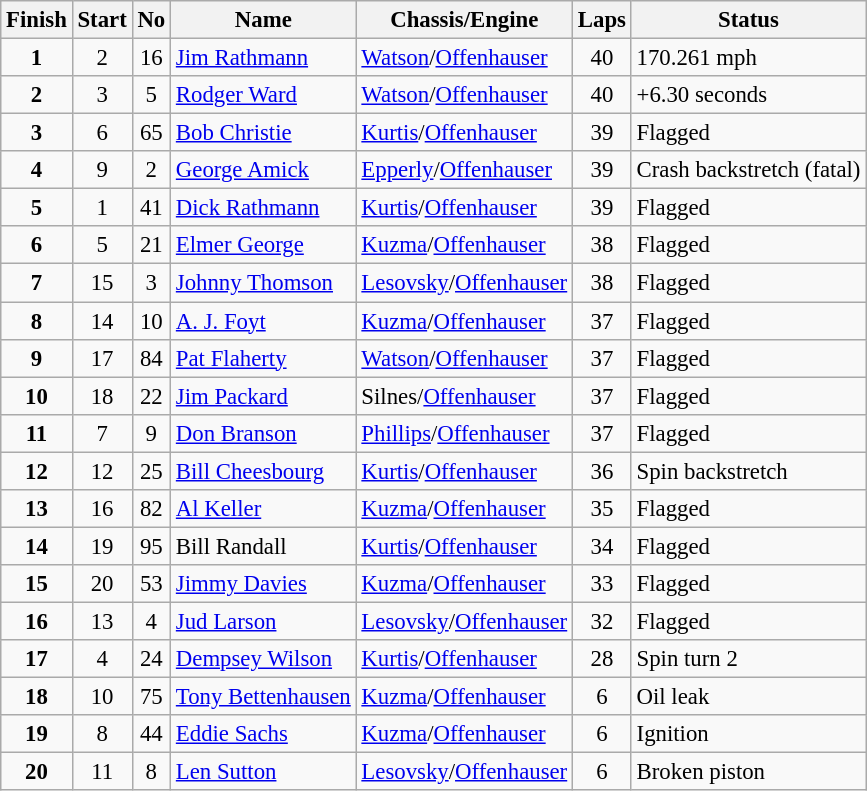<table class="wikitable" style="font-size:95%;">
<tr>
<th>Finish</th>
<th>Start</th>
<th>No</th>
<th>Name</th>
<th>Chassis/Engine</th>
<th>Laps</th>
<th>Status</th>
</tr>
<tr>
<td align=center><strong>1</strong></td>
<td align=center>2</td>
<td align=center>16</td>
<td><a href='#'>Jim Rathmann</a></td>
<td><a href='#'>Watson</a>/<a href='#'>Offenhauser</a></td>
<td align=center>40</td>
<td>170.261 mph</td>
</tr>
<tr>
<td align=center><strong>2</strong></td>
<td align=center>3</td>
<td align=center>5</td>
<td><a href='#'>Rodger Ward</a></td>
<td><a href='#'>Watson</a>/<a href='#'>Offenhauser</a></td>
<td align=center>40</td>
<td>+6.30 seconds</td>
</tr>
<tr>
<td align=center><strong>3</strong></td>
<td align=center>6</td>
<td align=center>65</td>
<td><a href='#'>Bob Christie</a></td>
<td><a href='#'>Kurtis</a>/<a href='#'>Offenhauser</a></td>
<td align=center>39</td>
<td>Flagged</td>
</tr>
<tr>
<td align=center><strong>4</strong></td>
<td align=center>9</td>
<td align=center>2</td>
<td><a href='#'>George Amick</a></td>
<td><a href='#'>Epperly</a>/<a href='#'>Offenhauser</a></td>
<td align=center>39</td>
<td>Crash backstretch (fatal)</td>
</tr>
<tr>
<td align=center><strong>5</strong></td>
<td align=center>1</td>
<td align=center>41</td>
<td><a href='#'>Dick Rathmann</a></td>
<td><a href='#'>Kurtis</a>/<a href='#'>Offenhauser</a></td>
<td align=center>39</td>
<td>Flagged</td>
</tr>
<tr>
<td align=center><strong>6</strong></td>
<td align=center>5</td>
<td align=center>21</td>
<td><a href='#'>Elmer George</a></td>
<td><a href='#'>Kuzma</a>/<a href='#'>Offenhauser</a></td>
<td align=center>38</td>
<td>Flagged</td>
</tr>
<tr>
<td align=center><strong>7</strong></td>
<td align=center>15</td>
<td align=center>3</td>
<td><a href='#'>Johnny Thomson</a></td>
<td><a href='#'>Lesovsky</a>/<a href='#'>Offenhauser</a></td>
<td align=center>38</td>
<td>Flagged</td>
</tr>
<tr>
<td align=center><strong>8</strong></td>
<td align=center>14</td>
<td align=center>10</td>
<td><a href='#'>A. J. Foyt</a></td>
<td><a href='#'>Kuzma</a>/<a href='#'>Offenhauser</a></td>
<td align=center>37</td>
<td>Flagged</td>
</tr>
<tr>
<td align=center><strong>9</strong></td>
<td align=center>17</td>
<td align=center>84</td>
<td><a href='#'>Pat Flaherty</a></td>
<td><a href='#'>Watson</a>/<a href='#'>Offenhauser</a></td>
<td align=center>37</td>
<td>Flagged</td>
</tr>
<tr>
<td align=center><strong>10</strong></td>
<td align=center>18</td>
<td align=center>22</td>
<td><a href='#'>Jim Packard</a></td>
<td>Silnes/<a href='#'>Offenhauser</a></td>
<td align=center>37</td>
<td>Flagged</td>
</tr>
<tr>
<td align=center><strong>11</strong></td>
<td align=center>7</td>
<td align=center>9</td>
<td><a href='#'>Don Branson</a></td>
<td><a href='#'>Phillips</a>/<a href='#'>Offenhauser</a></td>
<td align=center>37</td>
<td>Flagged</td>
</tr>
<tr>
<td align=center><strong>12</strong></td>
<td align=center>12</td>
<td align=center>25</td>
<td><a href='#'>Bill Cheesbourg</a></td>
<td><a href='#'>Kurtis</a>/<a href='#'>Offenhauser</a></td>
<td align=center>36</td>
<td>Spin backstretch</td>
</tr>
<tr>
<td align=center><strong>13</strong></td>
<td align=center>16</td>
<td align=center>82</td>
<td><a href='#'>Al Keller</a></td>
<td><a href='#'>Kuzma</a>/<a href='#'>Offenhauser</a></td>
<td align=center>35</td>
<td>Flagged</td>
</tr>
<tr>
<td align=center><strong>14</strong></td>
<td align=center>19</td>
<td align=center>95</td>
<td>Bill Randall</td>
<td><a href='#'>Kurtis</a>/<a href='#'>Offenhauser</a></td>
<td align=center>34</td>
<td>Flagged</td>
</tr>
<tr>
<td align=center><strong>15</strong></td>
<td align=center>20</td>
<td align=center>53</td>
<td><a href='#'>Jimmy Davies</a></td>
<td><a href='#'>Kuzma</a>/<a href='#'>Offenhauser</a></td>
<td align=center>33</td>
<td>Flagged</td>
</tr>
<tr>
<td align=center><strong>16</strong></td>
<td align=center>13</td>
<td align=center>4</td>
<td><a href='#'>Jud Larson</a></td>
<td><a href='#'>Lesovsky</a>/<a href='#'>Offenhauser</a></td>
<td align=center>32</td>
<td>Flagged</td>
</tr>
<tr>
<td align=center><strong>17</strong></td>
<td align=center>4</td>
<td align=center>24</td>
<td><a href='#'>Dempsey Wilson</a></td>
<td><a href='#'>Kurtis</a>/<a href='#'>Offenhauser</a></td>
<td align=center>28</td>
<td>Spin turn 2</td>
</tr>
<tr>
<td align=center><strong>18</strong></td>
<td align=center>10</td>
<td align=center>75</td>
<td><a href='#'>Tony Bettenhausen</a></td>
<td><a href='#'>Kuzma</a>/<a href='#'>Offenhauser</a></td>
<td align=center>6</td>
<td>Oil leak</td>
</tr>
<tr>
<td align=center><strong>19</strong></td>
<td align=center>8</td>
<td align=center>44</td>
<td><a href='#'>Eddie Sachs</a></td>
<td><a href='#'>Kuzma</a>/<a href='#'>Offenhauser</a></td>
<td align=center>6</td>
<td>Ignition</td>
</tr>
<tr>
<td align=center><strong>20</strong></td>
<td align=center>11</td>
<td align=center>8</td>
<td><a href='#'>Len Sutton</a></td>
<td><a href='#'>Lesovsky</a>/<a href='#'>Offenhauser</a></td>
<td align=center>6</td>
<td>Broken piston</td>
</tr>
</table>
